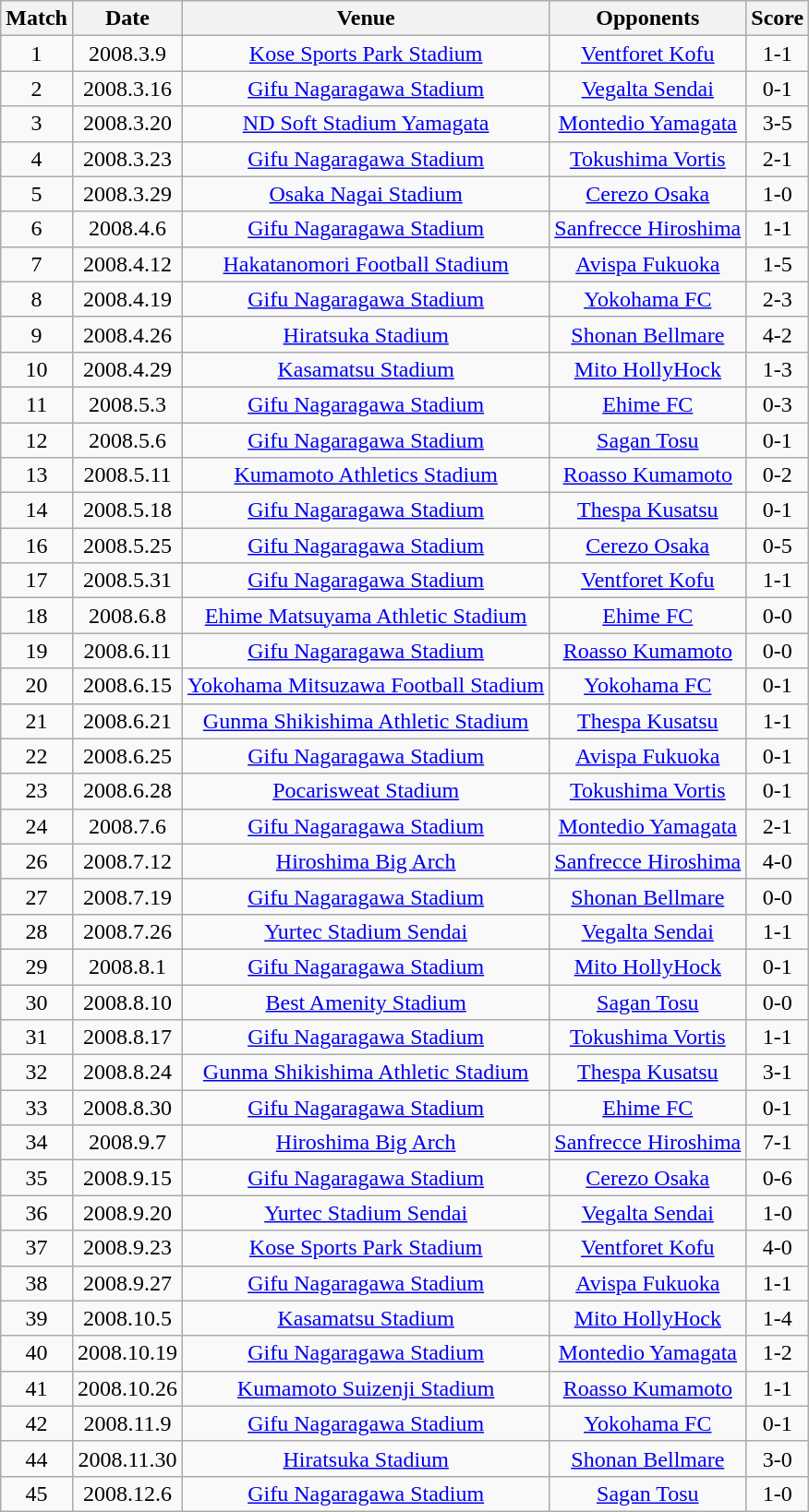<table class="wikitable" style="text-align:center;">
<tr>
<th>Match</th>
<th>Date</th>
<th>Venue</th>
<th>Opponents</th>
<th>Score</th>
</tr>
<tr>
<td>1</td>
<td>2008.3.9</td>
<td><a href='#'>Kose Sports Park Stadium</a></td>
<td><a href='#'>Ventforet Kofu</a></td>
<td>1-1</td>
</tr>
<tr>
<td>2</td>
<td>2008.3.16</td>
<td><a href='#'>Gifu Nagaragawa Stadium</a></td>
<td><a href='#'>Vegalta Sendai</a></td>
<td>0-1</td>
</tr>
<tr>
<td>3</td>
<td>2008.3.20</td>
<td><a href='#'>ND Soft Stadium Yamagata</a></td>
<td><a href='#'>Montedio Yamagata</a></td>
<td>3-5</td>
</tr>
<tr>
<td>4</td>
<td>2008.3.23</td>
<td><a href='#'>Gifu Nagaragawa Stadium</a></td>
<td><a href='#'>Tokushima Vortis</a></td>
<td>2-1</td>
</tr>
<tr>
<td>5</td>
<td>2008.3.29</td>
<td><a href='#'>Osaka Nagai Stadium</a></td>
<td><a href='#'>Cerezo Osaka</a></td>
<td>1-0</td>
</tr>
<tr>
<td>6</td>
<td>2008.4.6</td>
<td><a href='#'>Gifu Nagaragawa Stadium</a></td>
<td><a href='#'>Sanfrecce Hiroshima</a></td>
<td>1-1</td>
</tr>
<tr>
<td>7</td>
<td>2008.4.12</td>
<td><a href='#'>Hakatanomori Football Stadium</a></td>
<td><a href='#'>Avispa Fukuoka</a></td>
<td>1-5</td>
</tr>
<tr>
<td>8</td>
<td>2008.4.19</td>
<td><a href='#'>Gifu Nagaragawa Stadium</a></td>
<td><a href='#'>Yokohama FC</a></td>
<td>2-3</td>
</tr>
<tr>
<td>9</td>
<td>2008.4.26</td>
<td><a href='#'>Hiratsuka Stadium</a></td>
<td><a href='#'>Shonan Bellmare</a></td>
<td>4-2</td>
</tr>
<tr>
<td>10</td>
<td>2008.4.29</td>
<td><a href='#'>Kasamatsu Stadium</a></td>
<td><a href='#'>Mito HollyHock</a></td>
<td>1-3</td>
</tr>
<tr>
<td>11</td>
<td>2008.5.3</td>
<td><a href='#'>Gifu Nagaragawa Stadium</a></td>
<td><a href='#'>Ehime FC</a></td>
<td>0-3</td>
</tr>
<tr>
<td>12</td>
<td>2008.5.6</td>
<td><a href='#'>Gifu Nagaragawa Stadium</a></td>
<td><a href='#'>Sagan Tosu</a></td>
<td>0-1</td>
</tr>
<tr>
<td>13</td>
<td>2008.5.11</td>
<td><a href='#'>Kumamoto Athletics Stadium</a></td>
<td><a href='#'>Roasso Kumamoto</a></td>
<td>0-2</td>
</tr>
<tr>
<td>14</td>
<td>2008.5.18</td>
<td><a href='#'>Gifu Nagaragawa Stadium</a></td>
<td><a href='#'>Thespa Kusatsu</a></td>
<td>0-1</td>
</tr>
<tr>
<td>16</td>
<td>2008.5.25</td>
<td><a href='#'>Gifu Nagaragawa Stadium</a></td>
<td><a href='#'>Cerezo Osaka</a></td>
<td>0-5</td>
</tr>
<tr>
<td>17</td>
<td>2008.5.31</td>
<td><a href='#'>Gifu Nagaragawa Stadium</a></td>
<td><a href='#'>Ventforet Kofu</a></td>
<td>1-1</td>
</tr>
<tr>
<td>18</td>
<td>2008.6.8</td>
<td><a href='#'>Ehime Matsuyama Athletic Stadium</a></td>
<td><a href='#'>Ehime FC</a></td>
<td>0-0</td>
</tr>
<tr>
<td>19</td>
<td>2008.6.11</td>
<td><a href='#'>Gifu Nagaragawa Stadium</a></td>
<td><a href='#'>Roasso Kumamoto</a></td>
<td>0-0</td>
</tr>
<tr>
<td>20</td>
<td>2008.6.15</td>
<td><a href='#'>Yokohama Mitsuzawa Football Stadium</a></td>
<td><a href='#'>Yokohama FC</a></td>
<td>0-1</td>
</tr>
<tr>
<td>21</td>
<td>2008.6.21</td>
<td><a href='#'>Gunma Shikishima Athletic Stadium</a></td>
<td><a href='#'>Thespa Kusatsu</a></td>
<td>1-1</td>
</tr>
<tr>
<td>22</td>
<td>2008.6.25</td>
<td><a href='#'>Gifu Nagaragawa Stadium</a></td>
<td><a href='#'>Avispa Fukuoka</a></td>
<td>0-1</td>
</tr>
<tr>
<td>23</td>
<td>2008.6.28</td>
<td><a href='#'>Pocarisweat Stadium</a></td>
<td><a href='#'>Tokushima Vortis</a></td>
<td>0-1</td>
</tr>
<tr>
<td>24</td>
<td>2008.7.6</td>
<td><a href='#'>Gifu Nagaragawa Stadium</a></td>
<td><a href='#'>Montedio Yamagata</a></td>
<td>2-1</td>
</tr>
<tr>
<td>26</td>
<td>2008.7.12</td>
<td><a href='#'>Hiroshima Big Arch</a></td>
<td><a href='#'>Sanfrecce Hiroshima</a></td>
<td>4-0</td>
</tr>
<tr>
<td>27</td>
<td>2008.7.19</td>
<td><a href='#'>Gifu Nagaragawa Stadium</a></td>
<td><a href='#'>Shonan Bellmare</a></td>
<td>0-0</td>
</tr>
<tr>
<td>28</td>
<td>2008.7.26</td>
<td><a href='#'>Yurtec Stadium Sendai</a></td>
<td><a href='#'>Vegalta Sendai</a></td>
<td>1-1</td>
</tr>
<tr>
<td>29</td>
<td>2008.8.1</td>
<td><a href='#'>Gifu Nagaragawa Stadium</a></td>
<td><a href='#'>Mito HollyHock</a></td>
<td>0-1</td>
</tr>
<tr>
<td>30</td>
<td>2008.8.10</td>
<td><a href='#'>Best Amenity Stadium</a></td>
<td><a href='#'>Sagan Tosu</a></td>
<td>0-0</td>
</tr>
<tr>
<td>31</td>
<td>2008.8.17</td>
<td><a href='#'>Gifu Nagaragawa Stadium</a></td>
<td><a href='#'>Tokushima Vortis</a></td>
<td>1-1</td>
</tr>
<tr>
<td>32</td>
<td>2008.8.24</td>
<td><a href='#'>Gunma Shikishima Athletic Stadium</a></td>
<td><a href='#'>Thespa Kusatsu</a></td>
<td>3-1</td>
</tr>
<tr>
<td>33</td>
<td>2008.8.30</td>
<td><a href='#'>Gifu Nagaragawa Stadium</a></td>
<td><a href='#'>Ehime FC</a></td>
<td>0-1</td>
</tr>
<tr>
<td>34</td>
<td>2008.9.7</td>
<td><a href='#'>Hiroshima Big Arch</a></td>
<td><a href='#'>Sanfrecce Hiroshima</a></td>
<td>7-1</td>
</tr>
<tr>
<td>35</td>
<td>2008.9.15</td>
<td><a href='#'>Gifu Nagaragawa Stadium</a></td>
<td><a href='#'>Cerezo Osaka</a></td>
<td>0-6</td>
</tr>
<tr>
<td>36</td>
<td>2008.9.20</td>
<td><a href='#'>Yurtec Stadium Sendai</a></td>
<td><a href='#'>Vegalta Sendai</a></td>
<td>1-0</td>
</tr>
<tr>
<td>37</td>
<td>2008.9.23</td>
<td><a href='#'>Kose Sports Park Stadium</a></td>
<td><a href='#'>Ventforet Kofu</a></td>
<td>4-0</td>
</tr>
<tr>
<td>38</td>
<td>2008.9.27</td>
<td><a href='#'>Gifu Nagaragawa Stadium</a></td>
<td><a href='#'>Avispa Fukuoka</a></td>
<td>1-1</td>
</tr>
<tr>
<td>39</td>
<td>2008.10.5</td>
<td><a href='#'>Kasamatsu Stadium</a></td>
<td><a href='#'>Mito HollyHock</a></td>
<td>1-4</td>
</tr>
<tr>
<td>40</td>
<td>2008.10.19</td>
<td><a href='#'>Gifu Nagaragawa Stadium</a></td>
<td><a href='#'>Montedio Yamagata</a></td>
<td>1-2</td>
</tr>
<tr>
<td>41</td>
<td>2008.10.26</td>
<td><a href='#'>Kumamoto Suizenji Stadium</a></td>
<td><a href='#'>Roasso Kumamoto</a></td>
<td>1-1</td>
</tr>
<tr>
<td>42</td>
<td>2008.11.9</td>
<td><a href='#'>Gifu Nagaragawa Stadium</a></td>
<td><a href='#'>Yokohama FC</a></td>
<td>0-1</td>
</tr>
<tr>
<td>44</td>
<td>2008.11.30</td>
<td><a href='#'>Hiratsuka Stadium</a></td>
<td><a href='#'>Shonan Bellmare</a></td>
<td>3-0</td>
</tr>
<tr>
<td>45</td>
<td>2008.12.6</td>
<td><a href='#'>Gifu Nagaragawa Stadium</a></td>
<td><a href='#'>Sagan Tosu</a></td>
<td>1-0</td>
</tr>
</table>
